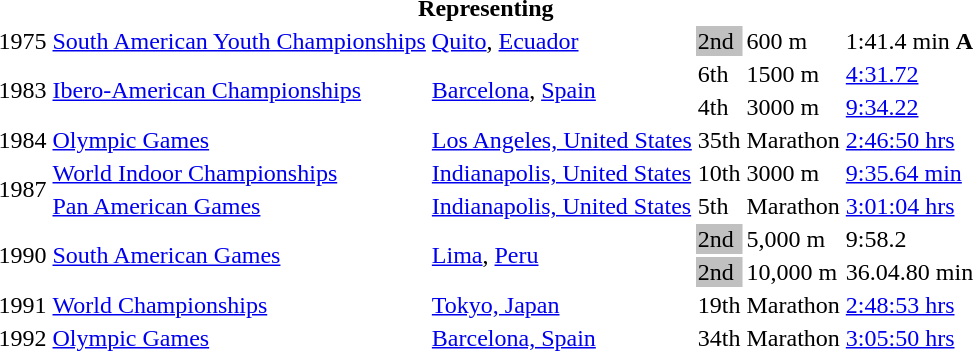<table>
<tr>
<th colspan="6">Representing </th>
</tr>
<tr>
<td>1975</td>
<td><a href='#'>South American Youth Championships</a></td>
<td><a href='#'>Quito</a>, <a href='#'>Ecuador</a></td>
<td bgcolor=silver>2nd</td>
<td>600 m</td>
<td>1:41.4 min <strong>A</strong></td>
</tr>
<tr>
<td rowspan=2>1983</td>
<td rowspan=2><a href='#'>Ibero-American Championships</a></td>
<td rowspan=2><a href='#'>Barcelona</a>, <a href='#'>Spain</a></td>
<td>6th</td>
<td>1500 m</td>
<td><a href='#'>4:31.72</a></td>
</tr>
<tr>
<td>4th</td>
<td>3000 m</td>
<td><a href='#'>9:34.22</a></td>
</tr>
<tr>
<td>1984</td>
<td><a href='#'>Olympic Games</a></td>
<td><a href='#'>Los Angeles, United States</a></td>
<td>35th</td>
<td>Marathon</td>
<td><a href='#'>2:46:50 hrs</a></td>
</tr>
<tr>
<td rowspan=2>1987</td>
<td><a href='#'>World Indoor Championships</a></td>
<td><a href='#'>Indianapolis, United States</a></td>
<td>10th</td>
<td>3000 m</td>
<td><a href='#'>9:35.64 min</a></td>
</tr>
<tr>
<td><a href='#'>Pan American Games</a></td>
<td><a href='#'>Indianapolis, United States</a></td>
<td>5th</td>
<td>Marathon</td>
<td><a href='#'>3:01:04 hrs</a></td>
</tr>
<tr>
<td rowspan = "2">1990</td>
<td rowspan = "2"><a href='#'>South American Games</a></td>
<td rowspan = "2"><a href='#'>Lima</a>, <a href='#'>Peru</a></td>
<td bgcolor=silver>2nd</td>
<td>5,000 m</td>
<td>9:58.2</td>
</tr>
<tr>
<td bgcolor=silver>2nd</td>
<td>10,000 m</td>
<td>36.04.80 min</td>
</tr>
<tr>
<td>1991</td>
<td><a href='#'>World Championships</a></td>
<td><a href='#'>Tokyo, Japan</a></td>
<td>19th</td>
<td>Marathon</td>
<td><a href='#'>2:48:53 hrs</a></td>
</tr>
<tr>
<td>1992</td>
<td><a href='#'>Olympic Games</a></td>
<td><a href='#'>Barcelona, Spain</a></td>
<td>34th</td>
<td>Marathon</td>
<td><a href='#'>3:05:50 hrs</a></td>
</tr>
</table>
